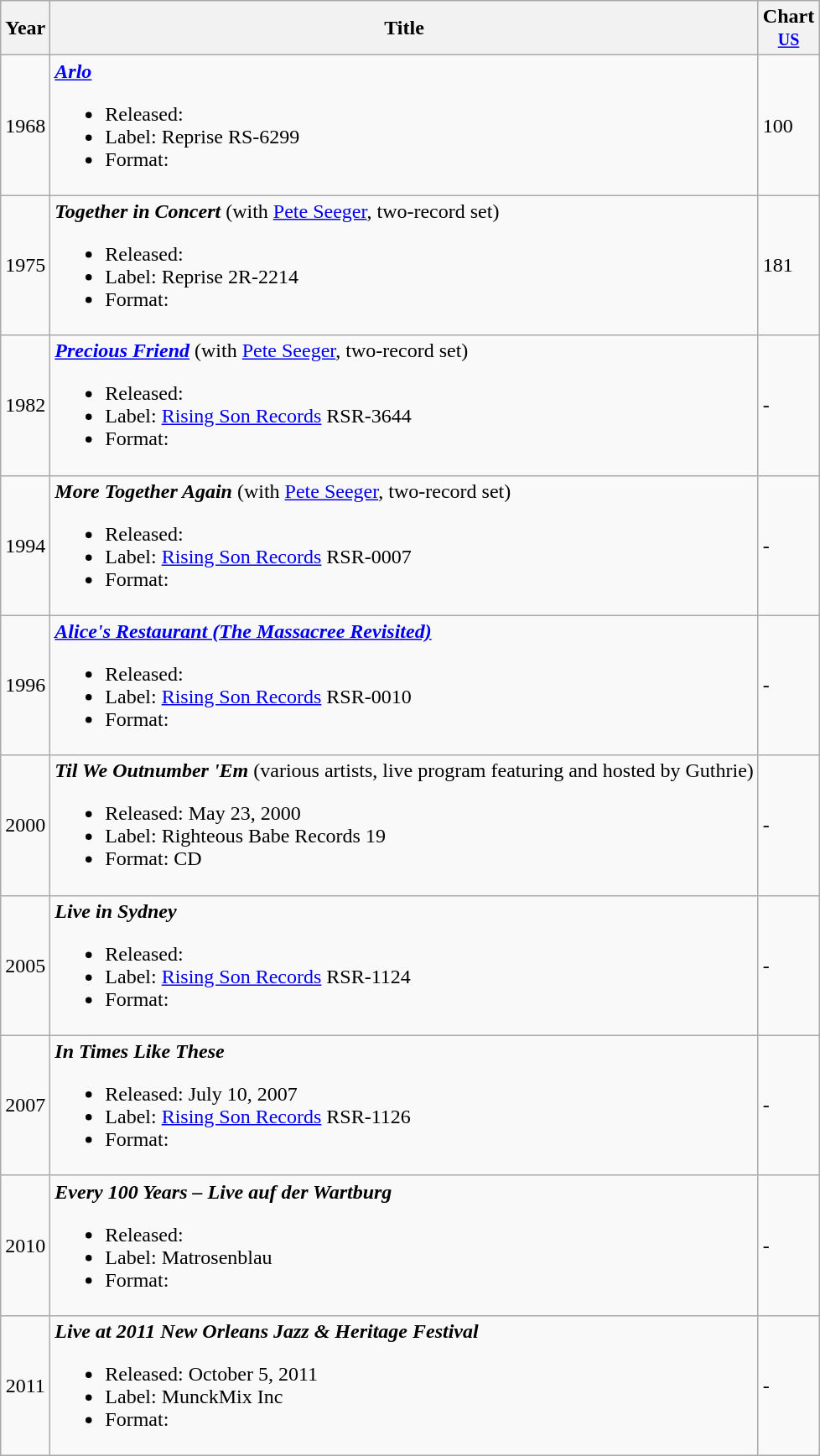<table class="wikitable">
<tr>
<th>Year</th>
<th>Title</th>
<th>Chart<br><small><a href='#'>US</a></small><br></th>
</tr>
<tr>
<td align="center">1968</td>
<td><strong><em><a href='#'>Arlo</a></em></strong><br><ul><li>Released:</li><li>Label: Reprise RS-6299</li><li>Format:</li></ul></td>
<td>100</td>
</tr>
<tr>
<td align="center">1975</td>
<td><strong><em>Together in Concert</em></strong> (with <a href='#'>Pete Seeger</a>, two-record set)<br><ul><li>Released:</li><li>Label: Reprise 2R-2214</li><li>Format:</li></ul></td>
<td>181</td>
</tr>
<tr>
<td align="center">1982</td>
<td><strong><em><a href='#'>Precious Friend</a></em></strong> (with <a href='#'>Pete Seeger</a>, two-record set)<br><ul><li>Released:</li><li>Label: <a href='#'>Rising Son Records</a> RSR-3644</li><li>Format:</li></ul></td>
<td>-</td>
</tr>
<tr>
<td align="center">1994</td>
<td><strong><em>More Together Again</em></strong> (with <a href='#'>Pete Seeger</a>, two-record set)<br><ul><li>Released:</li><li>Label: <a href='#'>Rising Son Records</a> RSR-0007</li><li>Format:</li></ul></td>
<td>-</td>
</tr>
<tr>
<td align="center">1996</td>
<td><strong><em><a href='#'>Alice's Restaurant (The Massacree Revisited)</a></em></strong><br><ul><li>Released:</li><li>Label: <a href='#'>Rising Son Records</a> RSR-0010</li><li>Format:</li></ul></td>
<td>-</td>
</tr>
<tr>
<td align="center">2000</td>
<td><strong><em>Til We Outnumber 'Em</em></strong> (various artists, live program featuring and hosted by Guthrie)<br><ul><li>Released: May 23, 2000</li><li>Label: Righteous Babe Records 19</li><li>Format: CD</li></ul></td>
<td>-</td>
</tr>
<tr>
<td align="center">2005</td>
<td><strong><em>Live in Sydney</em></strong><br><ul><li>Released:</li><li>Label: <a href='#'>Rising Son Records</a> RSR-1124</li><li>Format:</li></ul></td>
<td>-</td>
</tr>
<tr>
<td align="center">2007</td>
<td><strong><em>In Times Like These</em></strong><br><ul><li>Released: July 10, 2007</li><li>Label: <a href='#'>Rising Son Records</a> RSR-1126</li><li>Format:</li></ul></td>
<td>-</td>
</tr>
<tr>
<td align="center">2010</td>
<td><strong><em>Every 100 Years – Live auf der Wartburg</em></strong><br><ul><li>Released:</li><li>Label: Matrosenblau</li><li>Format:</li></ul></td>
<td>-</td>
</tr>
<tr>
<td align="center">2011</td>
<td><strong><em>Live at 2011 New Orleans Jazz & Heritage Festival</em></strong><br><ul><li>Released: October 5, 2011</li><li>Label: MunckMix Inc</li><li>Format:</li></ul></td>
<td>-</td>
</tr>
</table>
